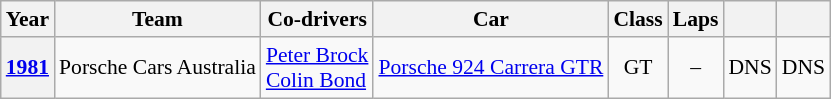<table class="wikitable" style="text-align:center; font-size:90%">
<tr>
<th>Year</th>
<th>Team</th>
<th>Co-drivers</th>
<th>Car</th>
<th>Class</th>
<th>Laps</th>
<th></th>
<th></th>
</tr>
<tr>
<th><a href='#'>1981</a></th>
<td align="left"> Porsche Cars Australia</td>
<td align="left"> <a href='#'>Peter Brock</a><br> <a href='#'>Colin Bond</a></td>
<td align="left"><a href='#'>Porsche 924 Carrera GTR</a></td>
<td>GT</td>
<td>–</td>
<td>DNS</td>
<td>DNS</td>
</tr>
</table>
